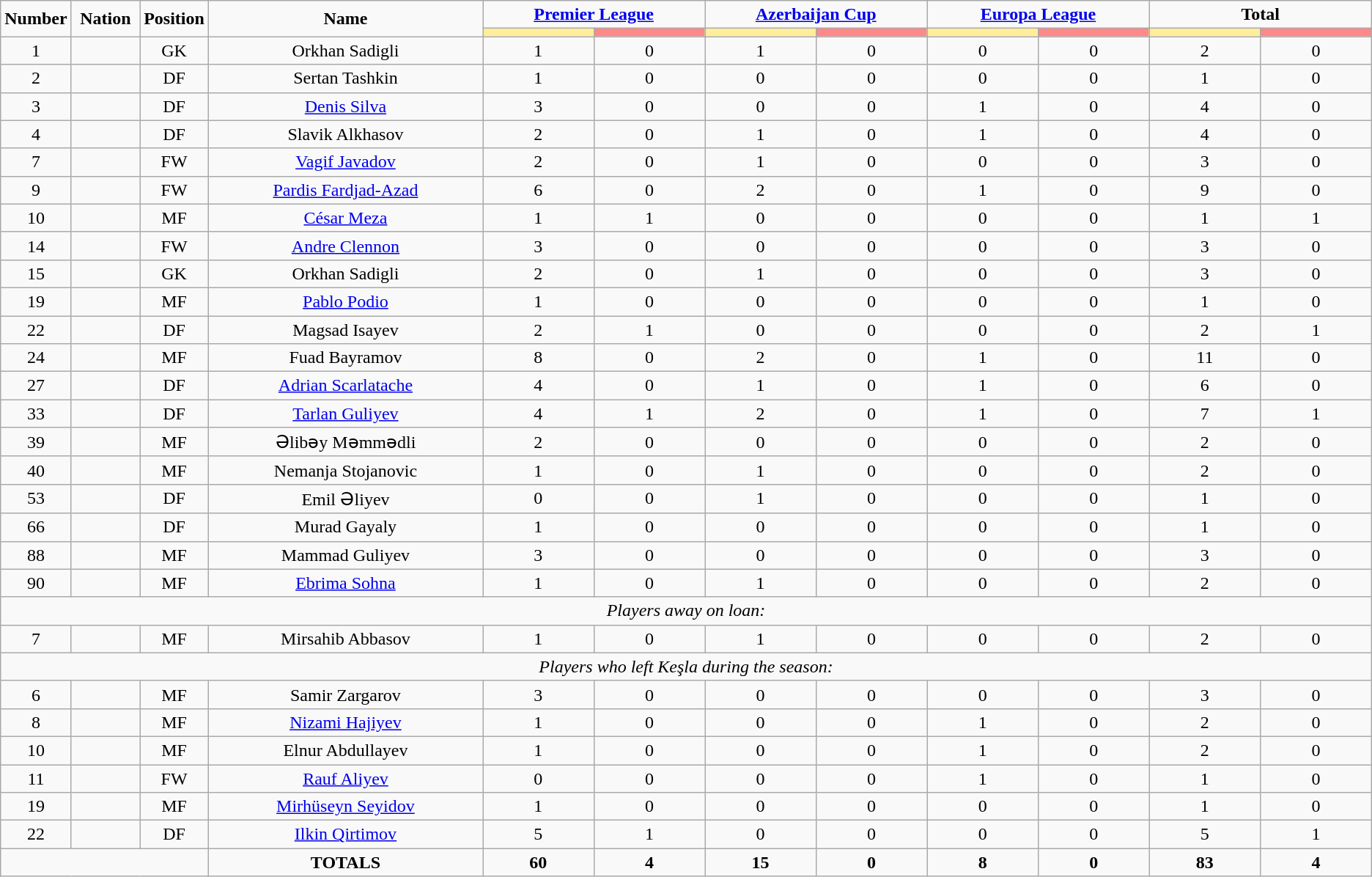<table class="wikitable" style="text-align:center;">
<tr>
<td rowspan="2"  style="width:5%; text-align:center;"><strong>Number</strong></td>
<td rowspan="2"  style="width:5%; text-align:center;"><strong>Nation</strong></td>
<td rowspan="2"  style="width:5%; text-align:center;"><strong>Position</strong></td>
<td rowspan="2"  style="width:20%; text-align:center;"><strong>Name</strong></td>
<td colspan="2" style="text-align:center;"><strong><a href='#'>Premier League</a></strong></td>
<td colspan="2" style="text-align:center;"><strong><a href='#'>Azerbaijan Cup</a></strong></td>
<td colspan="2" style="text-align:center;"><strong><a href='#'>Europa League</a></strong></td>
<td colspan="2" style="text-align:center;"><strong>Total</strong></td>
</tr>
<tr>
<th style="width:60px; background:#fe9;"></th>
<th style="width:60px; background:#ff8888;"></th>
<th style="width:60px; background:#fe9;"></th>
<th style="width:60px; background:#ff8888;"></th>
<th style="width:60px; background:#fe9;"></th>
<th style="width:60px; background:#ff8888;"></th>
<th style="width:60px; background:#fe9;"></th>
<th style="width:60px; background:#ff8888;"></th>
</tr>
<tr>
<td>1</td>
<td></td>
<td>GK</td>
<td>Orkhan Sadigli</td>
<td>1</td>
<td>0</td>
<td>1</td>
<td>0</td>
<td>0</td>
<td>0</td>
<td>2</td>
<td>0</td>
</tr>
<tr>
<td>2</td>
<td></td>
<td>DF</td>
<td>Sertan Tashkin</td>
<td>1</td>
<td>0</td>
<td>0</td>
<td>0</td>
<td>0</td>
<td>0</td>
<td>1</td>
<td>0</td>
</tr>
<tr>
<td>3</td>
<td></td>
<td>DF</td>
<td><a href='#'>Denis Silva</a></td>
<td>3</td>
<td>0</td>
<td>0</td>
<td>0</td>
<td>1</td>
<td>0</td>
<td>4</td>
<td>0</td>
</tr>
<tr>
<td>4</td>
<td></td>
<td>DF</td>
<td>Slavik Alkhasov</td>
<td>2</td>
<td>0</td>
<td>1</td>
<td>0</td>
<td>1</td>
<td>0</td>
<td>4</td>
<td>0</td>
</tr>
<tr>
<td>7</td>
<td></td>
<td>FW</td>
<td><a href='#'>Vagif Javadov</a></td>
<td>2</td>
<td>0</td>
<td>1</td>
<td>0</td>
<td>0</td>
<td>0</td>
<td>3</td>
<td>0</td>
</tr>
<tr>
<td>9</td>
<td></td>
<td>FW</td>
<td><a href='#'>Pardis Fardjad-Azad</a></td>
<td>6</td>
<td>0</td>
<td>2</td>
<td>0</td>
<td>1</td>
<td>0</td>
<td>9</td>
<td>0</td>
</tr>
<tr>
<td>10</td>
<td></td>
<td>MF</td>
<td><a href='#'>César Meza</a></td>
<td>1</td>
<td>1</td>
<td>0</td>
<td>0</td>
<td>0</td>
<td>0</td>
<td>1</td>
<td>1</td>
</tr>
<tr>
<td>14</td>
<td></td>
<td>FW</td>
<td><a href='#'>Andre Clennon</a></td>
<td>3</td>
<td>0</td>
<td>0</td>
<td>0</td>
<td>0</td>
<td>0</td>
<td>3</td>
<td>0</td>
</tr>
<tr>
<td>15</td>
<td></td>
<td>GK</td>
<td>Orkhan Sadigli</td>
<td>2</td>
<td>0</td>
<td>1</td>
<td>0</td>
<td>0</td>
<td>0</td>
<td>3</td>
<td>0</td>
</tr>
<tr>
<td>19</td>
<td></td>
<td>MF</td>
<td><a href='#'>Pablo Podio</a></td>
<td>1</td>
<td>0</td>
<td>0</td>
<td>0</td>
<td>0</td>
<td>0</td>
<td>1</td>
<td>0</td>
</tr>
<tr>
<td>22</td>
<td></td>
<td>DF</td>
<td>Magsad Isayev</td>
<td>2</td>
<td>1</td>
<td>0</td>
<td>0</td>
<td>0</td>
<td>0</td>
<td>2</td>
<td>1</td>
</tr>
<tr>
<td>24</td>
<td></td>
<td>MF</td>
<td>Fuad Bayramov</td>
<td>8</td>
<td>0</td>
<td>2</td>
<td>0</td>
<td>1</td>
<td>0</td>
<td>11</td>
<td>0</td>
</tr>
<tr>
<td>27</td>
<td></td>
<td>DF</td>
<td><a href='#'>Adrian Scarlatache</a></td>
<td>4</td>
<td>0</td>
<td>1</td>
<td>0</td>
<td>1</td>
<td>0</td>
<td>6</td>
<td>0</td>
</tr>
<tr>
<td>33</td>
<td></td>
<td>DF</td>
<td><a href='#'>Tarlan Guliyev</a></td>
<td>4</td>
<td>1</td>
<td>2</td>
<td>0</td>
<td>1</td>
<td>0</td>
<td>7</td>
<td>1</td>
</tr>
<tr>
<td>39</td>
<td></td>
<td>MF</td>
<td>Əlibəy Məmmədli</td>
<td>2</td>
<td>0</td>
<td>0</td>
<td>0</td>
<td>0</td>
<td>0</td>
<td>2</td>
<td>0</td>
</tr>
<tr>
<td>40</td>
<td></td>
<td>MF</td>
<td>Nemanja Stojanovic</td>
<td>1</td>
<td>0</td>
<td>1</td>
<td>0</td>
<td>0</td>
<td>0</td>
<td>2</td>
<td>0</td>
</tr>
<tr>
<td>53</td>
<td></td>
<td>DF</td>
<td>Emil Əliyev</td>
<td>0</td>
<td>0</td>
<td>1</td>
<td>0</td>
<td>0</td>
<td>0</td>
<td>1</td>
<td>0</td>
</tr>
<tr>
<td>66</td>
<td></td>
<td>DF</td>
<td>Murad Gayaly</td>
<td>1</td>
<td>0</td>
<td>0</td>
<td>0</td>
<td>0</td>
<td>0</td>
<td>1</td>
<td>0</td>
</tr>
<tr>
<td>88</td>
<td></td>
<td>MF</td>
<td>Mammad Guliyev</td>
<td>3</td>
<td>0</td>
<td>0</td>
<td>0</td>
<td>0</td>
<td>0</td>
<td>3</td>
<td>0</td>
</tr>
<tr>
<td>90</td>
<td></td>
<td>MF</td>
<td><a href='#'>Ebrima Sohna</a></td>
<td>1</td>
<td>0</td>
<td>1</td>
<td>0</td>
<td>0</td>
<td>0</td>
<td>2</td>
<td>0</td>
</tr>
<tr>
<td colspan="14"><em>Players away on loan:</em></td>
</tr>
<tr>
<td>7</td>
<td></td>
<td>MF</td>
<td>Mirsahib Abbasov</td>
<td>1</td>
<td>0</td>
<td>1</td>
<td>0</td>
<td>0</td>
<td>0</td>
<td>2</td>
<td>0</td>
</tr>
<tr>
<td colspan="14"><em>Players who left Keşla during the season:</em></td>
</tr>
<tr>
<td>6</td>
<td></td>
<td>MF</td>
<td>Samir Zargarov</td>
<td>3</td>
<td>0</td>
<td>0</td>
<td>0</td>
<td>0</td>
<td>0</td>
<td>3</td>
<td>0</td>
</tr>
<tr>
<td>8</td>
<td></td>
<td>MF</td>
<td><a href='#'>Nizami Hajiyev</a></td>
<td>1</td>
<td>0</td>
<td>0</td>
<td>0</td>
<td>1</td>
<td>0</td>
<td>2</td>
<td>0</td>
</tr>
<tr>
<td>10</td>
<td></td>
<td>MF</td>
<td>Elnur Abdullayev</td>
<td>1</td>
<td>0</td>
<td>0</td>
<td>0</td>
<td>1</td>
<td>0</td>
<td>2</td>
<td>0</td>
</tr>
<tr>
<td>11</td>
<td></td>
<td>FW</td>
<td><a href='#'>Rauf Aliyev</a></td>
<td>0</td>
<td>0</td>
<td>0</td>
<td>0</td>
<td>1</td>
<td>0</td>
<td>1</td>
<td>0</td>
</tr>
<tr>
<td>19</td>
<td></td>
<td>MF</td>
<td><a href='#'>Mirhüseyn Seyidov</a></td>
<td>1</td>
<td>0</td>
<td>0</td>
<td>0</td>
<td>0</td>
<td>0</td>
<td>1</td>
<td>0</td>
</tr>
<tr>
<td>22</td>
<td></td>
<td>DF</td>
<td><a href='#'>Ilkin Qirtimov</a></td>
<td>5</td>
<td>1</td>
<td>0</td>
<td>0</td>
<td>0</td>
<td>0</td>
<td>5</td>
<td>1</td>
</tr>
<tr>
<td colspan="3"></td>
<td><strong>TOTALS</strong></td>
<td><strong>60</strong></td>
<td><strong>4</strong></td>
<td><strong>15</strong></td>
<td><strong>0</strong></td>
<td><strong>8</strong></td>
<td><strong>0</strong></td>
<td><strong>83</strong></td>
<td><strong>4</strong></td>
</tr>
</table>
